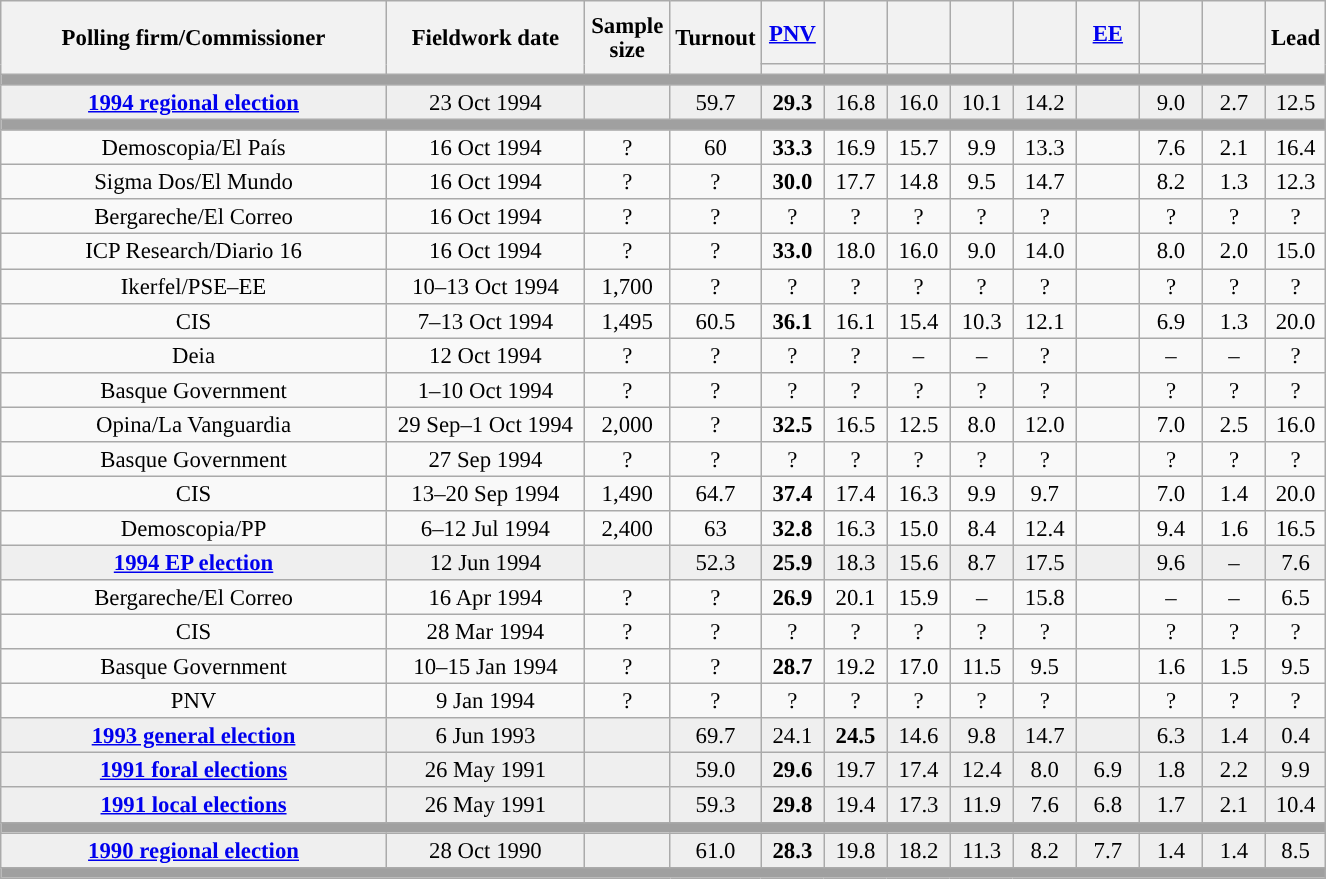<table class="wikitable collapsible collapsed" style="text-align:center; font-size:95%; line-height:16px;">
<tr style="height:42px;">
<th style="width:250px;" rowspan="2">Polling firm/Commissioner</th>
<th style="width:125px;" rowspan="2">Fieldwork date</th>
<th style="width:50px;" rowspan="2">Sample size</th>
<th style="width:45px;" rowspan="2">Turnout</th>
<th style="width:35px;"><a href='#'>PNV</a></th>
<th style="width:35px;"></th>
<th style="width:35px;"></th>
<th style="width:35px;"></th>
<th style="width:35px;"></th>
<th style="width:35px;"><a href='#'>EE</a></th>
<th style="width:35px;"></th>
<th style="width:35px;"></th>
<th style="width:30px;" rowspan="2">Lead</th>
</tr>
<tr>
<th style="color:inherit;background:"></th>
<th style="color:inherit;background:"></th>
<th style="color:inherit;background:"></th>
<th style="color:inherit;background:"></th>
<th style="color:inherit;background:"></th>
<th style="color:inherit;background:"></th>
<th style="color:inherit;background:"></th>
<th style="color:inherit;background:"></th>
</tr>
<tr>
<td colspan="13" style="background:#A0A0A0"></td>
</tr>
<tr style="background:#EFEFEF;">
<td><strong><a href='#'>1994 regional election</a></strong></td>
<td>23 Oct 1994</td>
<td></td>
<td>59.7</td>
<td><strong>29.3</strong><br></td>
<td>16.8<br></td>
<td>16.0<br></td>
<td>10.1<br></td>
<td>14.2<br></td>
<td></td>
<td>9.0<br></td>
<td>2.7<br></td>
<td style="background:">12.5</td>
</tr>
<tr>
<td colspan="13" style="background:#A0A0A0"></td>
</tr>
<tr>
<td>Demoscopia/El País</td>
<td>16 Oct 1994</td>
<td>?</td>
<td>60</td>
<td><strong>33.3</strong><br></td>
<td>16.9<br></td>
<td>15.7<br></td>
<td>9.9<br></td>
<td>13.3<br></td>
<td></td>
<td>7.6<br></td>
<td>2.1<br></td>
<td style="background:">16.4</td>
</tr>
<tr>
<td>Sigma Dos/El Mundo</td>
<td>16 Oct 1994</td>
<td>?</td>
<td>?</td>
<td><strong>30.0</strong><br></td>
<td>17.7<br></td>
<td>14.8<br></td>
<td>9.5<br></td>
<td>14.7<br></td>
<td></td>
<td>8.2<br></td>
<td>1.3<br></td>
<td style="background:">12.3</td>
</tr>
<tr>
<td>Bergareche/El Correo</td>
<td>16 Oct 1994</td>
<td>?</td>
<td>?</td>
<td>?<br></td>
<td>?<br></td>
<td>?<br></td>
<td>?<br></td>
<td>?<br></td>
<td></td>
<td>?<br></td>
<td>?<br></td>
<td style="background:">?</td>
</tr>
<tr>
<td>ICP Research/Diario 16</td>
<td>16 Oct 1994</td>
<td>?</td>
<td>?</td>
<td><strong>33.0</strong><br></td>
<td>18.0<br></td>
<td>16.0<br></td>
<td>9.0<br></td>
<td>14.0<br></td>
<td></td>
<td>8.0<br></td>
<td>2.0<br></td>
<td style="background:">15.0</td>
</tr>
<tr>
<td>Ikerfel/PSE–EE</td>
<td>10–13 Oct 1994</td>
<td>1,700</td>
<td>?</td>
<td>?<br></td>
<td>?<br></td>
<td>?<br></td>
<td>?<br></td>
<td>?<br></td>
<td></td>
<td>?<br></td>
<td>?<br></td>
<td style="background:">?</td>
</tr>
<tr>
<td>CIS</td>
<td>7–13 Oct 1994</td>
<td>1,495</td>
<td>60.5</td>
<td><strong>36.1</strong></td>
<td>16.1</td>
<td>15.4</td>
<td>10.3</td>
<td>12.1</td>
<td></td>
<td>6.9</td>
<td>1.3</td>
<td style="background:">20.0</td>
</tr>
<tr>
<td>Deia</td>
<td>12 Oct 1994</td>
<td>?</td>
<td>?</td>
<td>?<br></td>
<td>?<br></td>
<td>–</td>
<td>–</td>
<td>?<br></td>
<td></td>
<td>–</td>
<td>–</td>
<td style="background:">?</td>
</tr>
<tr>
<td>Basque Government</td>
<td>1–10 Oct 1994</td>
<td>?</td>
<td>?</td>
<td>?<br></td>
<td>?<br></td>
<td>?<br></td>
<td>?<br></td>
<td>?<br></td>
<td></td>
<td>?<br></td>
<td>?<br></td>
<td style="background:">?</td>
</tr>
<tr>
<td>Opina/La Vanguardia</td>
<td>29 Sep–1 Oct 1994</td>
<td>2,000</td>
<td>?</td>
<td><strong>32.5</strong><br></td>
<td>16.5<br></td>
<td>12.5<br></td>
<td>8.0<br></td>
<td>12.0<br></td>
<td></td>
<td>7.0<br></td>
<td>2.5<br></td>
<td style="background:">16.0</td>
</tr>
<tr>
<td>Basque Government</td>
<td>27 Sep 1994</td>
<td>?</td>
<td>?</td>
<td>?<br></td>
<td>?<br></td>
<td>?<br></td>
<td>?<br></td>
<td>?<br></td>
<td></td>
<td>?<br></td>
<td>?<br></td>
<td style="background:">?</td>
</tr>
<tr>
<td>CIS</td>
<td>13–20 Sep 1994</td>
<td>1,490</td>
<td>64.7</td>
<td><strong>37.4</strong></td>
<td>17.4</td>
<td>16.3</td>
<td>9.9</td>
<td>9.7</td>
<td></td>
<td>7.0</td>
<td>1.4</td>
<td style="background:">20.0</td>
</tr>
<tr>
<td>Demoscopia/PP</td>
<td>6–12 Jul 1994</td>
<td>2,400</td>
<td>63</td>
<td><strong>32.8</strong><br></td>
<td>16.3<br></td>
<td>15.0<br></td>
<td>8.4<br></td>
<td>12.4<br></td>
<td></td>
<td>9.4<br></td>
<td>1.6<br></td>
<td style="background:">16.5</td>
</tr>
<tr style="background:#EFEFEF;">
<td><strong><a href='#'>1994 EP election</a></strong></td>
<td>12 Jun 1994</td>
<td></td>
<td>52.3</td>
<td><strong>25.9</strong><br></td>
<td>18.3<br></td>
<td>15.6<br></td>
<td>8.7<br></td>
<td>17.5<br></td>
<td></td>
<td>9.6<br></td>
<td>–</td>
<td style="background:">7.6</td>
</tr>
<tr>
<td>Bergareche/El Correo</td>
<td>16 Apr 1994</td>
<td>?</td>
<td>?</td>
<td><strong>26.9</strong></td>
<td>20.1</td>
<td>15.9</td>
<td>–</td>
<td>15.8</td>
<td></td>
<td>–</td>
<td>–</td>
<td style="background:">6.5</td>
</tr>
<tr>
<td>CIS</td>
<td>28 Mar 1994</td>
<td>?</td>
<td>?</td>
<td>?<br></td>
<td>?<br></td>
<td>?<br></td>
<td>?<br></td>
<td>?<br></td>
<td></td>
<td>?<br></td>
<td>?<br></td>
<td style="background:">?</td>
</tr>
<tr>
<td>Basque Government</td>
<td>10–15 Jan 1994</td>
<td>?</td>
<td>?</td>
<td><strong>28.7</strong><br></td>
<td>19.2<br></td>
<td>17.0<br></td>
<td>11.5<br></td>
<td>9.5<br></td>
<td></td>
<td>1.6<br></td>
<td>1.5<br></td>
<td style="background:">9.5</td>
</tr>
<tr>
<td>PNV</td>
<td>9 Jan 1994</td>
<td>?</td>
<td>?</td>
<td>?<br></td>
<td>?<br></td>
<td>?<br></td>
<td>?<br></td>
<td>?<br></td>
<td></td>
<td>?<br></td>
<td>?<br></td>
<td style="background:">?</td>
</tr>
<tr style="background:#EFEFEF;">
<td><strong><a href='#'>1993 general election</a></strong></td>
<td>6 Jun 1993</td>
<td></td>
<td>69.7</td>
<td>24.1<br></td>
<td><strong>24.5</strong><br></td>
<td>14.6<br></td>
<td>9.8<br></td>
<td>14.7<br></td>
<td></td>
<td>6.3<br></td>
<td>1.4<br></td>
<td style="background:">0.4</td>
</tr>
<tr style="background:#EFEFEF;">
<td><strong><a href='#'>1991 foral elections</a></strong></td>
<td>26 May 1991</td>
<td></td>
<td>59.0</td>
<td><strong>29.6</strong><br></td>
<td>19.7<br></td>
<td>17.4<br></td>
<td>12.4<br></td>
<td>8.0<br></td>
<td>6.9<br></td>
<td>1.8<br></td>
<td>2.2<br></td>
<td style="background:">9.9</td>
</tr>
<tr style="background:#EFEFEF;">
<td><strong><a href='#'>1991 local elections</a></strong></td>
<td>26 May 1991</td>
<td></td>
<td>59.3</td>
<td><strong>29.8</strong></td>
<td>19.4</td>
<td>17.3</td>
<td>11.9</td>
<td>7.6</td>
<td>6.8</td>
<td>1.7</td>
<td>2.1</td>
<td style="background:">10.4</td>
</tr>
<tr>
<td colspan="13" style="background:#A0A0A0"></td>
</tr>
<tr style="background:#EFEFEF;">
<td><strong><a href='#'>1990 regional election</a></strong></td>
<td>28 Oct 1990</td>
<td></td>
<td>61.0</td>
<td><strong>28.3</strong><br></td>
<td>19.8<br></td>
<td>18.2<br></td>
<td>11.3<br></td>
<td>8.2<br></td>
<td>7.7<br></td>
<td>1.4<br></td>
<td>1.4<br></td>
<td style="background:">8.5</td>
</tr>
<tr>
<td colspan="13" style="background:#A0A0A0"></td>
</tr>
</table>
